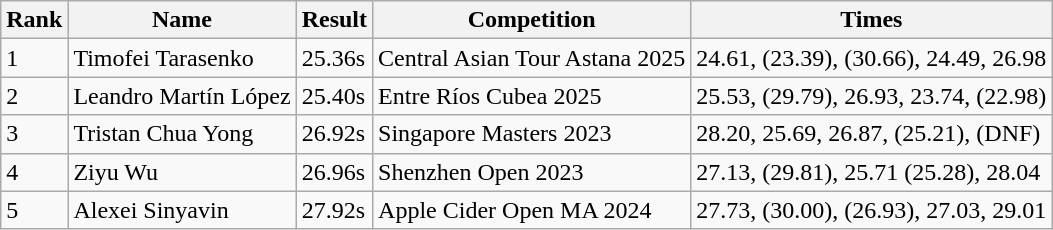<table class="wikitable">
<tr>
<th>Rank</th>
<th>Name</th>
<th>Result</th>
<th>Competition</th>
<th>Times</th>
</tr>
<tr>
<td>1</td>
<td> Timofei Tarasenko</td>
<td>25.36s</td>
<td> Central Asian Tour Astana 2025</td>
<td>24.61, (23.39), (30.66), 24.49, 26.98</td>
</tr>
<tr>
<td>2</td>
<td> Leandro Martín López</td>
<td>25.40s</td>
<td> Entre Ríos Cubea 2025</td>
<td>25.53, (29.79), 26.93, 23.74, (22.98)</td>
</tr>
<tr>
<td>3</td>
<td> Tristan Chua Yong</td>
<td>26.92s</td>
<td> Singapore Masters 2023</td>
<td>28.20, 25.69, 26.87, (25.21), (DNF)</td>
</tr>
<tr>
<td>4</td>
<td> Ziyu Wu</td>
<td>26.96s</td>
<td> Shenzhen Open 2023</td>
<td>27.13, (29.81), 25.71 (25.28), 28.04</td>
</tr>
<tr>
<td>5</td>
<td> Alexei Sinyavin</td>
<td>27.92s</td>
<td>  Apple Cider Open MA 2024</td>
<td>27.73, (30.00), (26.93), 27.03, 29.01</td>
</tr>
</table>
